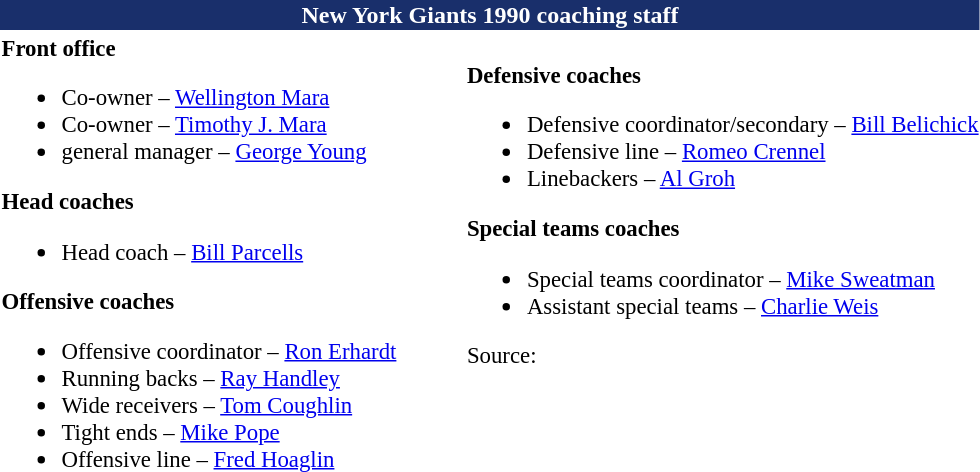<table class="toccolours" style="text-align: left;">
<tr>
<th colspan="7" style="background-color: #192f6b; color: white; text-align: center;"><strong>New York Giants 1990 coaching staff</strong></th>
</tr>
<tr>
<td style="font-size: 95%;" valign="top"><strong>Front office</strong><br><ul><li>Co-owner – <a href='#'>Wellington Mara</a></li><li>Co-owner – <a href='#'>Timothy J. Mara</a></li><li>general manager – <a href='#'>George Young</a></li></ul><strong>Head coaches</strong><ul><li>Head coach – <a href='#'>Bill Parcells</a></li></ul><strong>Offensive coaches</strong><ul><li>Offensive coordinator – <a href='#'>Ron Erhardt</a></li><li>Running backs – <a href='#'>Ray Handley</a></li><li>Wide receivers – <a href='#'>Tom Coughlin</a></li><li>Tight ends – <a href='#'>Mike Pope</a></li><li>Offensive line – <a href='#'>Fred Hoaglin</a></li></ul></td>
<td width="35"> </td>
<td valign="top"></td>
<td style="font-size: 95%;" valign="top"><br><strong>Defensive coaches</strong><ul><li>Defensive coordinator/secondary – <a href='#'>Bill Belichick</a></li><li>Defensive line – <a href='#'>Romeo Crennel</a></li><li>Linebackers – <a href='#'>Al Groh</a></li></ul><strong>Special teams coaches</strong><ul><li>Special teams coordinator – <a href='#'>Mike Sweatman</a></li><li>Assistant special teams – <a href='#'>Charlie Weis</a></li></ul>Source:</td>
</tr>
</table>
